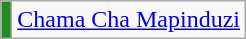<table class=wikitable>
<tr>
<td style="background:#228B22"></td>
<td><a href='#'>Chama Cha Mapinduzi</a></td>
</tr>
</table>
